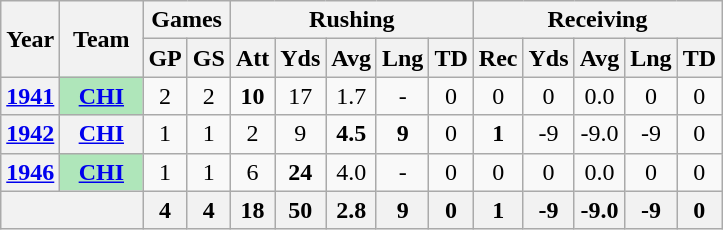<table class="wikitable" style="text-align:center;">
<tr>
<th rowspan="2">Year</th>
<th rowspan="2">Team</th>
<th colspan="2">Games</th>
<th colspan="5">Rushing</th>
<th colspan="5">Receiving</th>
</tr>
<tr>
<th>GP</th>
<th>GS</th>
<th>Att</th>
<th>Yds</th>
<th>Avg</th>
<th>Lng</th>
<th>TD</th>
<th>Rec</th>
<th>Yds</th>
<th>Avg</th>
<th>Lng</th>
<th>TD</th>
</tr>
<tr>
<th><a href='#'>1941</a></th>
<th style="background:#afe6ba; width:3em;"><a href='#'>CHI</a></th>
<td>2</td>
<td>2</td>
<td><strong>10</strong></td>
<td>17</td>
<td>1.7</td>
<td>-</td>
<td>0</td>
<td>0</td>
<td>0</td>
<td>0.0</td>
<td>0</td>
<td>0</td>
</tr>
<tr>
<th><a href='#'>1942</a></th>
<th><a href='#'>CHI</a></th>
<td>1</td>
<td>1</td>
<td>2</td>
<td>9</td>
<td><strong>4.5</strong></td>
<td><strong>9</strong></td>
<td>0</td>
<td><strong>1</strong></td>
<td>-9</td>
<td>-9.0</td>
<td>-9</td>
<td>0</td>
</tr>
<tr>
<th><a href='#'>1946</a></th>
<th style="background:#afe6ba; width:3em;"><a href='#'>CHI</a></th>
<td>1</td>
<td>1</td>
<td>6</td>
<td><strong>24</strong></td>
<td>4.0</td>
<td>-</td>
<td>0</td>
<td>0</td>
<td>0</td>
<td>0.0</td>
<td>0</td>
<td>0</td>
</tr>
<tr>
<th colspan="2"></th>
<th>4</th>
<th>4</th>
<th>18</th>
<th>50</th>
<th>2.8</th>
<th>9</th>
<th>0</th>
<th>1</th>
<th>-9</th>
<th>-9.0</th>
<th>-9</th>
<th>0</th>
</tr>
</table>
